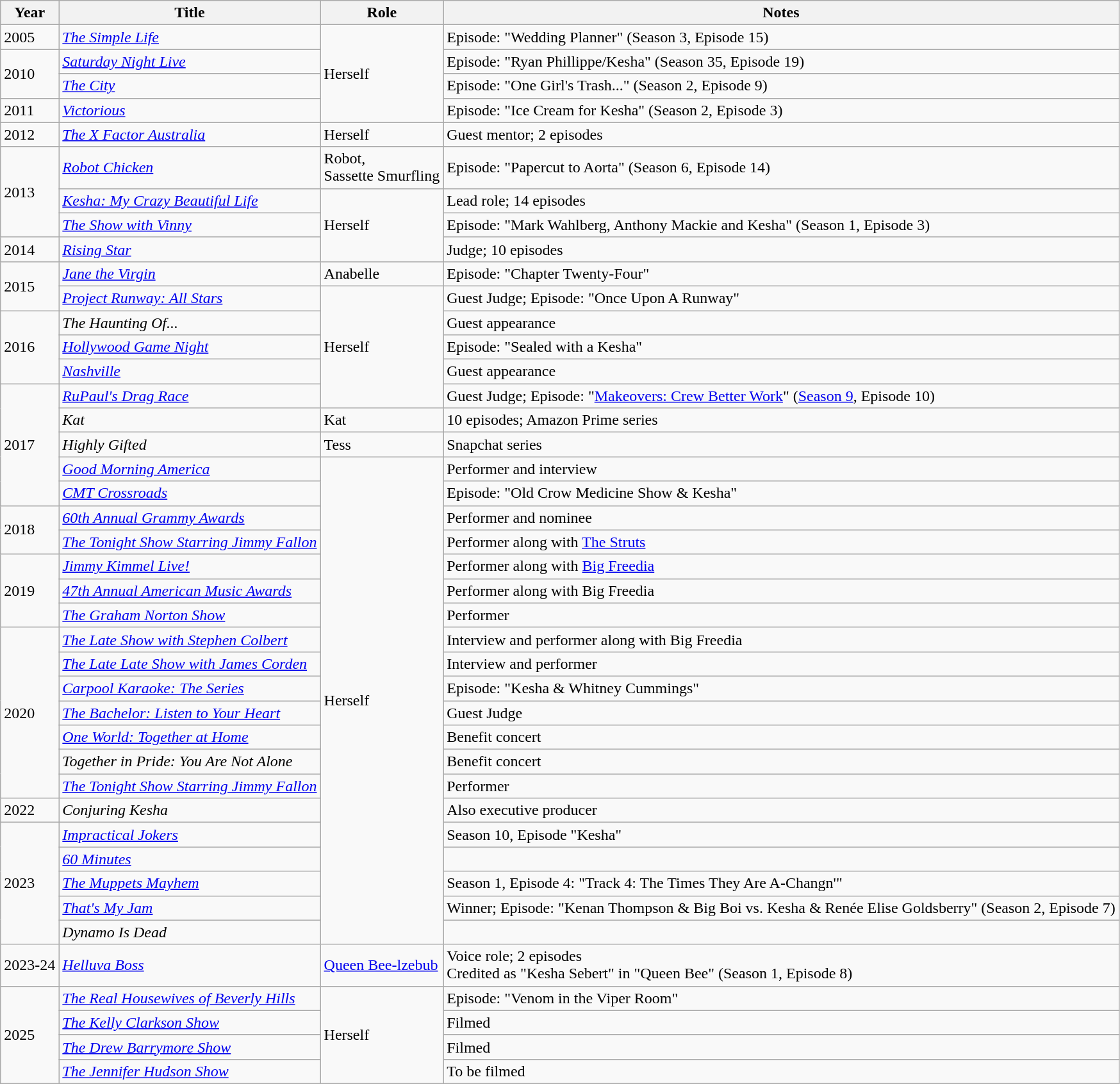<table class="wikitable sortable">
<tr>
<th>Year</th>
<th>Title</th>
<th>Role</th>
<th class="unsortable">Notes</th>
</tr>
<tr>
<td>2005</td>
<td><em><a href='#'>The Simple Life</a></em></td>
<td rowspan="4">Herself</td>
<td>Episode: "Wedding Planner" (Season 3, Episode 15)</td>
</tr>
<tr>
<td rowspan="2">2010</td>
<td><em><a href='#'>Saturday Night Live</a></em></td>
<td>Episode: "Ryan Phillippe/Kesha" (Season 35, Episode 19)</td>
</tr>
<tr>
<td><em><a href='#'>The City</a></em></td>
<td>Episode: "One Girl's Trash..." (Season 2, Episode 9)</td>
</tr>
<tr>
<td>2011</td>
<td><em><a href='#'>Victorious</a></em></td>
<td>Episode: "Ice Cream for Kesha" (Season 2, Episode 3)</td>
</tr>
<tr>
<td>2012</td>
<td><em><a href='#'>The X Factor Australia</a></em></td>
<td>Herself</td>
<td>Guest mentor; 2 episodes</td>
</tr>
<tr>
<td rowspan="3">2013</td>
<td><em><a href='#'>Robot Chicken</a></em></td>
<td>Robot, <br> Sassette Smurfling</td>
<td>Episode: "Papercut to Aorta" (Season 6, Episode 14)</td>
</tr>
<tr>
<td><em><a href='#'>Kesha: My Crazy Beautiful Life</a></em></td>
<td rowspan="3">Herself</td>
<td>Lead role; 14 episodes</td>
</tr>
<tr>
<td><em><a href='#'>The Show with Vinny</a></em></td>
<td>Episode: "Mark Wahlberg, Anthony Mackie and Kesha" (Season 1, Episode 3)</td>
</tr>
<tr>
<td>2014</td>
<td><em><a href='#'>Rising Star</a></em></td>
<td>Judge; 10 episodes</td>
</tr>
<tr>
<td rowspan="2">2015</td>
<td><em><a href='#'>Jane the Virgin</a></em></td>
<td>Anabelle</td>
<td>Episode: "Chapter Twenty-Four"</td>
</tr>
<tr>
<td><em><a href='#'>Project Runway: All Stars</a></em></td>
<td rowspan="5">Herself</td>
<td>Guest Judge; Episode: "Once Upon A Runway"</td>
</tr>
<tr>
<td rowspan="3">2016</td>
<td><em>The Haunting Of...</em></td>
<td>Guest appearance</td>
</tr>
<tr>
<td><em><a href='#'>Hollywood Game Night</a></em></td>
<td>Episode: "Sealed with a Kesha"</td>
</tr>
<tr>
<td><em><a href='#'>Nashville</a></em></td>
<td>Guest appearance</td>
</tr>
<tr>
<td rowspan="5">2017</td>
<td><em><a href='#'>RuPaul's Drag Race</a></em></td>
<td>Guest Judge; Episode: "<a href='#'>Makeovers: Crew Better Work</a>" (<a href='#'>Season 9</a>, Episode 10)</td>
</tr>
<tr>
<td><em>Kat</em></td>
<td>Kat </td>
<td>10 episodes; Amazon Prime series</td>
</tr>
<tr>
<td><em>Highly Gifted</em></td>
<td>Tess </td>
<td>Snapchat series</td>
</tr>
<tr>
<td><em><a href='#'>Good Morning America</a></em></td>
<td rowspan="20">Herself</td>
<td>Performer and interview</td>
</tr>
<tr>
<td><em><a href='#'>CMT Crossroads</a></em></td>
<td>Episode: "Old Crow Medicine Show & Kesha"</td>
</tr>
<tr>
<td rowspan="2">2018</td>
<td><em><a href='#'>60th Annual Grammy Awards</a></em></td>
<td>Performer and nominee</td>
</tr>
<tr>
<td><em><a href='#'>The Tonight Show Starring Jimmy Fallon</a></em></td>
<td>Performer along with <a href='#'>The Struts</a></td>
</tr>
<tr>
<td rowspan="3">2019</td>
<td><em><a href='#'>Jimmy Kimmel Live!</a></em></td>
<td>Performer along with <a href='#'>Big Freedia</a></td>
</tr>
<tr>
<td><em><a href='#'>47th Annual American Music Awards</a></em></td>
<td>Performer along with Big Freedia</td>
</tr>
<tr>
<td><em><a href='#'>The Graham Norton Show</a></em></td>
<td>Performer</td>
</tr>
<tr>
<td rowspan="7">2020</td>
<td><em><a href='#'>The Late Show with Stephen Colbert</a></em></td>
<td>Interview and performer along with Big Freedia</td>
</tr>
<tr>
<td><em><a href='#'>The Late Late Show with James Corden</a></em></td>
<td>Interview and performer</td>
</tr>
<tr>
<td><em><a href='#'>Carpool Karaoke: The Series</a></em></td>
<td>Episode: "Kesha & Whitney Cummings"</td>
</tr>
<tr>
<td><em><a href='#'>The Bachelor: Listen to Your Heart</a></em></td>
<td>Guest Judge</td>
</tr>
<tr>
<td><em><a href='#'>One World: Together at Home</a></em></td>
<td>Benefit concert</td>
</tr>
<tr>
<td><em>Together in Pride: You Are Not Alone</em></td>
<td>Benefit concert</td>
</tr>
<tr>
<td><em><a href='#'>The Tonight Show Starring Jimmy Fallon</a></em></td>
<td>Performer</td>
</tr>
<tr>
<td>2022</td>
<td><em>Conjuring Kesha</em></td>
<td>Also executive producer</td>
</tr>
<tr>
<td rowspan="5">2023</td>
<td><em><a href='#'>Impractical Jokers</a></em></td>
<td>Season 10, Episode "Kesha"</td>
</tr>
<tr>
<td><em><a href='#'>60 Minutes</a></em></td>
<td></td>
</tr>
<tr>
<td><em><a href='#'>The Muppets Mayhem</a></em></td>
<td>Season 1, Episode 4: "Track 4: The Times They Are A-Changn'"</td>
</tr>
<tr>
<td><em><a href='#'>That's My Jam</a></em></td>
<td>Winner; Episode: "Kenan Thompson & Big Boi vs. Kesha & Renée Elise Goldsberry" (Season 2, Episode 7)</td>
</tr>
<tr>
<td><em>Dynamo Is Dead</em></td>
<td></td>
</tr>
<tr>
<td>2023-24</td>
<td><em><a href='#'>Helluva Boss</a></em></td>
<td><a href='#'>Queen Bee-lzebub</a></td>
<td>Voice role; 2 episodes<br>Credited as "Kesha Sebert" in "Queen Bee" (Season 1, Episode 8)</td>
</tr>
<tr>
<td rowspan="4">2025</td>
<td><em><a href='#'>The Real Housewives of Beverly Hills</a></em></td>
<td rowspan="4">Herself</td>
<td>Episode: "Venom in the Viper Room"</td>
</tr>
<tr>
<td><em><a href='#'>The Kelly Clarkson Show</a></em></td>
<td>Filmed</td>
</tr>
<tr>
<td><em><a href='#'>The Drew Barrymore Show</a></em></td>
<td>Filmed</td>
</tr>
<tr>
<td><em><a href='#'>The Jennifer Hudson Show</a></em></td>
<td>To be filmed</td>
</tr>
</table>
